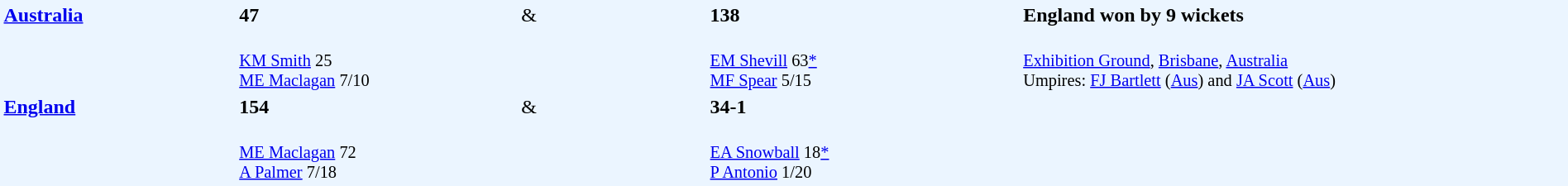<table width="100%" style="background: #EBF5FF">
<tr>
<td width="15%" valign="top" rowspan="2"> <strong><a href='#'>Australia</a></strong></td>
<td width="18%"><strong>47</strong></td>
<td width="12%">&</td>
<td width="20%"><strong>138</strong></td>
<td width="35%"><strong>England won by 9 wickets</strong></td>
</tr>
<tr>
<td style="font-size: 85%;" valign="top"><br><a href='#'>KM Smith</a> 25<br>
<a href='#'>ME Maclagan</a> 7/10</td>
<td></td>
<td style="font-size: 85%;"><br><a href='#'>EM Shevill</a> 63<a href='#'>*</a><br>
<a href='#'>MF Spear</a> 5/15</td>
<td valign="top" style="font-size: 85%;" rowspan="3"><br><a href='#'>Exhibition Ground</a>, <a href='#'>Brisbane</a>, <a href='#'>Australia</a><br>
Umpires: <a href='#'>FJ Bartlett</a> (<a href='#'>Aus</a>) and <a href='#'>JA Scott</a> (<a href='#'>Aus</a>)<br></td>
</tr>
<tr>
<td valign="top" rowspan="2"> <strong><a href='#'>England</a></strong></td>
<td><strong>154</strong></td>
<td>&</td>
<td><strong>34-1</strong></td>
</tr>
<tr>
<td style="font-size: 85%;"><br><a href='#'>ME Maclagan</a> 72<br>
<a href='#'>A Palmer</a> 7/18</td>
<td></td>
<td valign="top" style="font-size: 85%;"><br><a href='#'>EA Snowball</a> 18<a href='#'>*</a><br>
<a href='#'>P Antonio</a> 1/20</td>
</tr>
</table>
